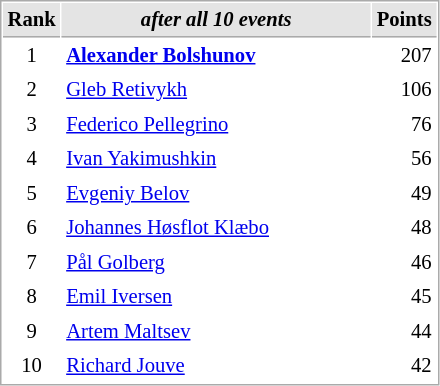<table cellspacing="1" cellpadding="3" style="border:1px solid #AAAAAA;font-size:86%">
<tr style="background-color: #E4E4E4;">
<th style="border-bottom:1px solid #AAAAAA" width=10>Rank</th>
<th style="border-bottom:1px solid #AAAAAA" width=200><em>after all 10 events</em></th>
<th style="border-bottom:1px solid #AAAAAA" width=20 align=right>Points</th>
</tr>
<tr>
<td align=center>1</td>
<td> <strong><a href='#'>Alexander Bolshunov</a></strong></td>
<td align=right>207</td>
</tr>
<tr>
<td align=center>2</td>
<td> <a href='#'>Gleb Retivykh</a></td>
<td align=right>106</td>
</tr>
<tr>
<td align=center>3</td>
<td> <a href='#'>Federico Pellegrino</a></td>
<td align=right>76</td>
</tr>
<tr>
<td align=center>4</td>
<td> <a href='#'>Ivan Yakimushkin</a></td>
<td align=right>56</td>
</tr>
<tr>
<td align=center>5</td>
<td> <a href='#'>Evgeniy Belov</a></td>
<td align=right>49</td>
</tr>
<tr>
<td align=center>6</td>
<td> <a href='#'>Johannes Høsflot Klæbo</a></td>
<td align=right>48</td>
</tr>
<tr>
<td align=center>7</td>
<td> <a href='#'>Pål Golberg</a></td>
<td align=right>46</td>
</tr>
<tr>
<td align=center>8</td>
<td> <a href='#'>Emil Iversen</a></td>
<td align=right>45</td>
</tr>
<tr>
<td align=center>9</td>
<td> <a href='#'>Artem Maltsev</a></td>
<td align=right>44</td>
</tr>
<tr>
<td align=center>10</td>
<td> <a href='#'>Richard Jouve</a></td>
<td align=right>42</td>
</tr>
</table>
